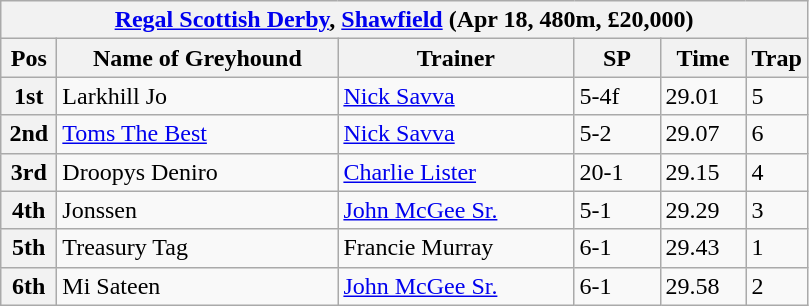<table class="wikitable">
<tr>
<th colspan="6"><a href='#'>Regal Scottish Derby</a>, <a href='#'>Shawfield</a> (Apr 18, 480m, £20,000)</th>
</tr>
<tr>
<th width=30>Pos</th>
<th width=180>Name of Greyhound</th>
<th width=150>Trainer</th>
<th width=50>SP</th>
<th width=50>Time</th>
<th width=30>Trap</th>
</tr>
<tr>
<th>1st</th>
<td>Larkhill Jo</td>
<td><a href='#'>Nick Savva</a></td>
<td>5-4f</td>
<td>29.01</td>
<td>5</td>
</tr>
<tr>
<th>2nd</th>
<td><a href='#'>Toms The Best</a></td>
<td><a href='#'>Nick Savva</a></td>
<td>5-2</td>
<td>29.07</td>
<td>6</td>
</tr>
<tr>
<th>3rd</th>
<td>Droopys Deniro</td>
<td><a href='#'>Charlie Lister</a></td>
<td>20-1</td>
<td>29.15</td>
<td>4</td>
</tr>
<tr>
<th>4th</th>
<td>Jonssen</td>
<td><a href='#'>John McGee Sr.</a></td>
<td>5-1</td>
<td>29.29</td>
<td>3</td>
</tr>
<tr>
<th>5th</th>
<td>Treasury Tag</td>
<td>Francie Murray</td>
<td>6-1</td>
<td>29.43</td>
<td>1</td>
</tr>
<tr>
<th>6th</th>
<td>Mi Sateen</td>
<td><a href='#'>John McGee Sr.</a></td>
<td>6-1</td>
<td>29.58</td>
<td>2</td>
</tr>
</table>
